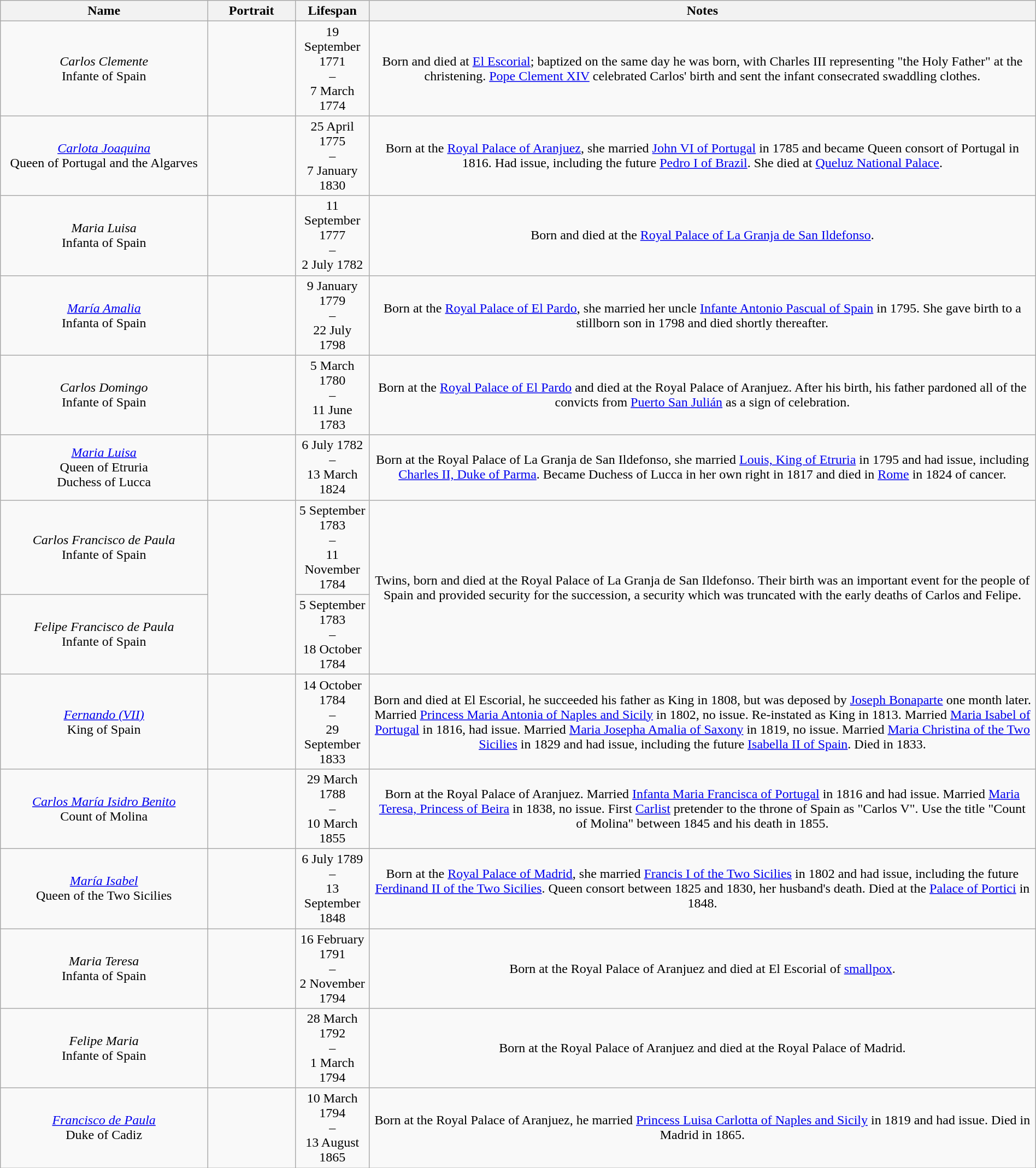<table style="text-align:center; width:100%" class="wikitable">
<tr>
<th width=20%>Name</th>
<th width=100px>Portrait</th>
<th>Lifespan</th>
<th>Notes</th>
</tr>
<tr>
<td><em>Carlos Clemente</em><br>Infante of Spain</td>
<td></td>
<td>19 September 1771 <br>–<br> 7 March 1774</td>
<td>Born and died at <a href='#'>El Escorial</a>; baptized on the same day he was born, with Charles III representing "the Holy Father" at the christening. <a href='#'>Pope Clement XIV</a> celebrated Carlos' birth and sent the infant consecrated swaddling clothes.</td>
</tr>
<tr>
<td><em><a href='#'>Carlota Joaquina</a></em><br>Queen of Portugal and the Algarves</td>
<td></td>
<td>25 April 1775 <br>–<br> 7 January 1830</td>
<td>Born at the <a href='#'>Royal Palace of Aranjuez</a>, she married <a href='#'>John VI of Portugal</a> in 1785 and became Queen consort of Portugal in 1816. Had issue, including the future <a href='#'>Pedro I of Brazil</a>. She died at <a href='#'>Queluz National Palace</a>.</td>
</tr>
<tr>
<td><em>Maria Luisa</em><br>Infanta of Spain</td>
<td></td>
<td>11 September 1777 <br>–<br> 2 July 1782</td>
<td>Born and died at the <a href='#'>Royal Palace of La Granja de San Ildefonso</a>.</td>
</tr>
<tr>
<td><em><a href='#'>María Amalia</a></em><br>Infanta of Spain</td>
<td></td>
<td>9 January 1779 <br>–<br> 22 July 1798</td>
<td>Born at the <a href='#'>Royal Palace of El Pardo</a>, she married her uncle <a href='#'>Infante Antonio Pascual of Spain</a> in 1795. She gave birth to a stillborn son in 1798 and died shortly thereafter.</td>
</tr>
<tr>
<td><em>Carlos Domingo</em><br>Infante of Spain</td>
<td></td>
<td>5 March 1780 <br>–<br> 11 June 1783</td>
<td>Born at the <a href='#'>Royal Palace of El Pardo</a> and died at the Royal Palace of Aranjuez. After his birth, his father pardoned all of the convicts from <a href='#'>Puerto San Julián</a> as a sign of celebration.</td>
</tr>
<tr>
<td><em><a href='#'>Maria Luisa</a></em><br>Queen of Etruria<br>Duchess of Lucca</td>
<td></td>
<td>6 July 1782 <br>–<br> 13 March 1824</td>
<td>Born at the Royal Palace of La Granja de San Ildefonso, she married <a href='#'>Louis, King of Etruria</a> in 1795 and had issue, including <a href='#'>Charles II, Duke of Parma</a>. Became Duchess of Lucca in her own right in 1817 and died in <a href='#'>Rome</a> in 1824 of cancer.</td>
</tr>
<tr>
<td><em>Carlos Francisco de Paula</em><br>Infante of Spain</td>
<td rowspan="2"></td>
<td>5 September 1783 <br>–<br> 11 November 1784</td>
<td rowspan="2">Twins, born and died at the Royal Palace of La Granja de San Ildefonso. Their birth was an important event for the people of Spain and provided security for the succession, a security which was truncated with the early deaths of Carlos and Felipe.</td>
</tr>
<tr>
<td><em>Felipe Francisco de Paula</em><br>Infante of Spain</td>
<td>5 September 1783 <br>–<br> 18 October 1784</td>
</tr>
<tr>
<td><em><a href='#'>Fernando (VII)</a></em><br>King of Spain</td>
<td></td>
<td>14 October 1784 <br>–<br> 29 September 1833</td>
<td>Born and died at El Escorial, he succeeded his father as King in 1808, but was deposed by <a href='#'>Joseph Bonaparte</a> one month later. Married <a href='#'>Princess Maria Antonia of Naples and Sicily</a> in 1802, no issue. Re-instated as King in 1813. Married <a href='#'>Maria Isabel of Portugal</a> in 1816, had issue. Married <a href='#'>Maria Josepha Amalia of Saxony</a> in 1819, no issue. Married <a href='#'>Maria Christina of the Two Sicilies</a> in 1829 and had issue, including the future <a href='#'>Isabella II of Spain</a>. Died in 1833.</td>
</tr>
<tr>
<td><em><a href='#'>Carlos María Isidro Benito</a></em><br>Count of Molina</td>
<td></td>
<td>29 March 1788 <br>–<br> 10 March 1855</td>
<td>Born at the Royal Palace of Aranjuez. Married <a href='#'>Infanta Maria Francisca of Portugal</a> in 1816 and had issue. Married <a href='#'>Maria Teresa, Princess of Beira</a> in 1838, no issue. First <a href='#'>Carlist</a> pretender to the throne of Spain as "Carlos V". Use the title "Count of Molina" between 1845 and his death in 1855.</td>
</tr>
<tr>
<td><em><a href='#'>María Isabel</a></em><br>Queen of the Two Sicilies</td>
<td></td>
<td>6 July 1789 <br>–<br> 13 September 1848</td>
<td>Born at the <a href='#'>Royal Palace of Madrid</a>, she married <a href='#'>Francis I of the Two Sicilies</a> in 1802 and had issue, including the future <a href='#'>Ferdinand II of the Two Sicilies</a>. Queen consort between 1825 and 1830, her husband's death. Died at the <a href='#'>Palace of Portici</a> in 1848.</td>
</tr>
<tr>
<td><em>Maria Teresa</em><br>Infanta of Spain</td>
<td></td>
<td>16 February 1791 <br>–<br> 2 November 1794</td>
<td>Born at the Royal Palace of Aranjuez and died at El Escorial of <a href='#'>smallpox</a>.</td>
</tr>
<tr>
<td><em>Felipe Maria</em><br>Infante of Spain</td>
<td></td>
<td>28 March 1792 <br>–<br> 1 March 1794</td>
<td>Born at the Royal Palace of Aranjuez and died at the Royal Palace of Madrid.</td>
</tr>
<tr>
<td><em><a href='#'>Francisco de Paula</a></em><br>Duke of Cadiz</td>
<td></td>
<td>10 March 1794 <br>–<br> 13 August 1865</td>
<td>Born at the Royal Palace of Aranjuez, he married <a href='#'>Princess Luisa Carlotta of Naples and Sicily</a> in 1819 and had issue. Died in Madrid in 1865.</td>
</tr>
</table>
